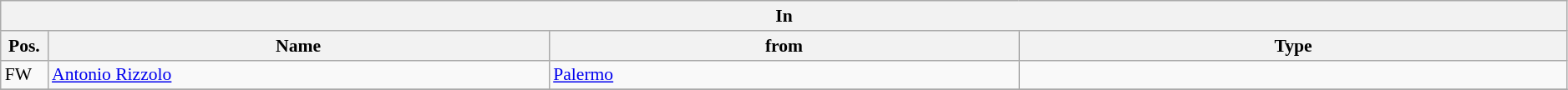<table class="wikitable" style="font-size:90%;width:99%;">
<tr>
<th colspan="4">In</th>
</tr>
<tr>
<th width=3%>Pos.</th>
<th width=32%>Name</th>
<th width=30%>from</th>
<th width=35%>Type</th>
</tr>
<tr>
<td>FW</td>
<td><a href='#'>Antonio Rizzolo</a></td>
<td><a href='#'>Palermo</a></td>
<td></td>
</tr>
<tr>
</tr>
</table>
